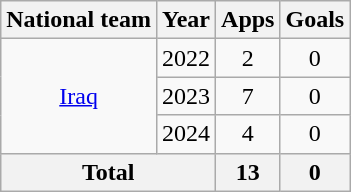<table class=wikitable style=text-align:center>
<tr>
<th>National team</th>
<th>Year</th>
<th>Apps</th>
<th>Goals</th>
</tr>
<tr>
<td rowspan="3"><a href='#'>Iraq</a></td>
<td>2022</td>
<td>2</td>
<td>0</td>
</tr>
<tr>
<td>2023</td>
<td>7</td>
<td>0</td>
</tr>
<tr>
<td>2024</td>
<td>4</td>
<td>0</td>
</tr>
<tr>
<th colspan="2">Total</th>
<th>13</th>
<th>0</th>
</tr>
</table>
